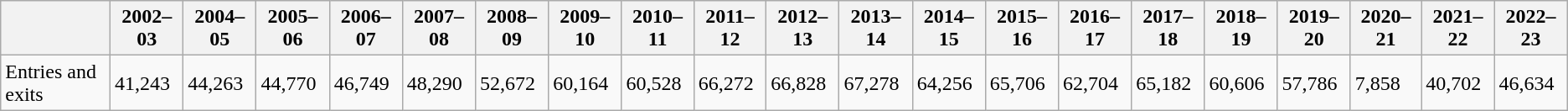<table class="wikitable">
<tr>
<th></th>
<th>2002–03</th>
<th>2004–05</th>
<th>2005–06</th>
<th>2006–07</th>
<th>2007–08</th>
<th>2008–09</th>
<th>2009–10</th>
<th>2010–11</th>
<th>2011–12</th>
<th>2012–13</th>
<th>2013–14</th>
<th>2014–15</th>
<th>2015–16</th>
<th>2016–17</th>
<th>2017–18</th>
<th>2018–19</th>
<th>2019–20</th>
<th>2020–21</th>
<th>2021–22</th>
<th>2022–23</th>
</tr>
<tr>
<td>Entries and exits</td>
<td>41,243</td>
<td>44,263</td>
<td>44,770</td>
<td>46,749</td>
<td>48,290</td>
<td>52,672</td>
<td>60,164</td>
<td>60,528</td>
<td>66,272</td>
<td>66,828</td>
<td>67,278</td>
<td>64,256</td>
<td>65,706</td>
<td>62,704</td>
<td>65,182</td>
<td>60,606</td>
<td>57,786</td>
<td>7,858</td>
<td>40,702</td>
<td>46,634</td>
</tr>
</table>
